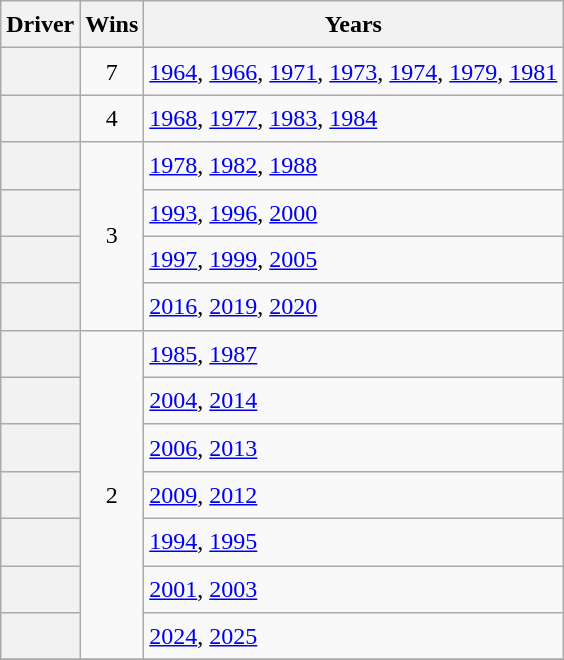<table class="wikitable sortable plainrowheaders" style="font-size:1.00em; line-height:1.5em;">
<tr>
<th scope="col">Driver</th>
<th scope="col">Wins</th>
<th scope="col">Years</th>
</tr>
<tr>
<th scope="row"></th>
<td align="center" rowspan="1">7</td>
<td><a href='#'>1964</a>, <a href='#'>1966</a>, <a href='#'>1971</a>, <a href='#'>1973</a>, <a href='#'>1974</a>, <a href='#'>1979</a>, <a href='#'>1981</a></td>
</tr>
<tr>
<th scope="row"></th>
<td align="center" rowspan="1">4</td>
<td><a href='#'>1968</a>, <a href='#'>1977</a>, <a href='#'>1983</a>, <a href='#'>1984</a></td>
</tr>
<tr>
<th scope="row"></th>
<td align="center" rowspan="4">3</td>
<td><a href='#'>1978</a>, <a href='#'>1982</a>, <a href='#'>1988</a></td>
</tr>
<tr>
<th scope="row"></th>
<td><a href='#'>1993</a>, <a href='#'>1996</a>, <a href='#'>2000</a></td>
</tr>
<tr>
<th scope="row"></th>
<td><a href='#'>1997</a>, <a href='#'>1999</a>, <a href='#'>2005</a></td>
</tr>
<tr>
<th scope="row"></th>
<td><a href='#'>2016</a>, <a href='#'>2019</a>, <a href='#'>2020</a></td>
</tr>
<tr>
<th scope="row"></th>
<td align="center" rowspan="7">2</td>
<td><a href='#'>1985</a>, <a href='#'>1987</a></td>
</tr>
<tr>
<th scope="row"></th>
<td><a href='#'>2004</a>, <a href='#'>2014</a></td>
</tr>
<tr>
<th scope="row"></th>
<td><a href='#'>2006</a>, <a href='#'>2013</a></td>
</tr>
<tr>
<th scope="row"></th>
<td><a href='#'>2009</a>, <a href='#'>2012</a></td>
</tr>
<tr>
<th scope="row"></th>
<td><a href='#'>1994</a>, <a href='#'>1995</a></td>
</tr>
<tr>
<th scope="row"></th>
<td><a href='#'>2001</a>, <a href='#'>2003</a></td>
</tr>
<tr>
<th scope="row"></th>
<td><a href='#'>2024</a>, <a href='#'>2025</a></td>
</tr>
<tr>
</tr>
</table>
